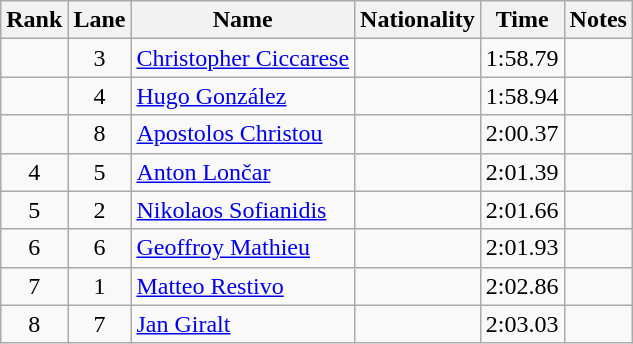<table class="wikitable sortable" style="text-align:center">
<tr>
<th>Rank</th>
<th>Lane</th>
<th>Name</th>
<th>Nationality</th>
<th>Time</th>
<th>Notes</th>
</tr>
<tr>
<td></td>
<td>3</td>
<td align="left"><a href='#'>Christopher Ciccarese</a></td>
<td align="left"></td>
<td>1:58.79</td>
<td></td>
</tr>
<tr>
<td></td>
<td>4</td>
<td align="left"><a href='#'>Hugo González</a></td>
<td align="left"></td>
<td>1:58.94</td>
<td></td>
</tr>
<tr>
<td></td>
<td>8</td>
<td align="left"><a href='#'>Apostolos Christou</a></td>
<td align="left"></td>
<td>2:00.37</td>
<td></td>
</tr>
<tr>
<td>4</td>
<td>5</td>
<td align="left"><a href='#'>Anton Lončar</a></td>
<td align="left"></td>
<td>2:01.39</td>
<td></td>
</tr>
<tr>
<td>5</td>
<td>2</td>
<td align="left"><a href='#'>Nikolaos Sofianidis</a></td>
<td align="left"></td>
<td>2:01.66</td>
<td></td>
</tr>
<tr>
<td>6</td>
<td>6</td>
<td align="left"><a href='#'>Geoffroy Mathieu</a></td>
<td align="left"></td>
<td>2:01.93</td>
<td></td>
</tr>
<tr>
<td>7</td>
<td>1</td>
<td align="left"><a href='#'>Matteo Restivo</a></td>
<td align="left"></td>
<td>2:02.86</td>
<td></td>
</tr>
<tr>
<td>8</td>
<td>7</td>
<td align="left"><a href='#'>Jan Giralt</a></td>
<td align="left"></td>
<td>2:03.03</td>
<td></td>
</tr>
</table>
